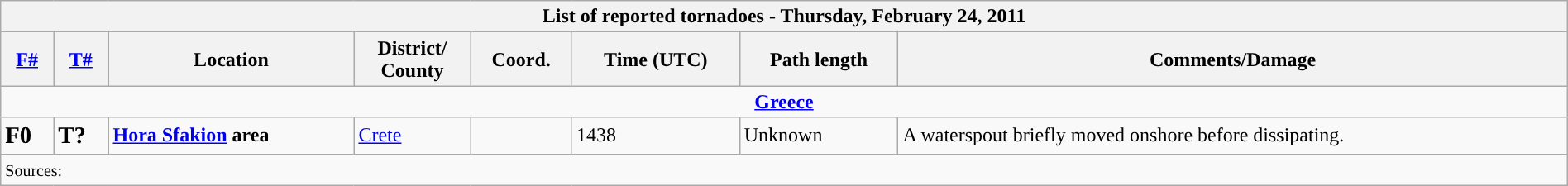<table class="wikitable collapsible" width="100%">
<tr>
<th colspan="8">List of reported tornadoes - Thursday, February 24, 2011</th>
</tr>
<tr>
<th><a href='#'>F#</a></th>
<th><a href='#'>T#</a></th>
<th>Location</th>
<th>District/<br>County</th>
<th>Coord.</th>
<th>Time (UTC)</th>
<th>Path length</th>
<th>Comments/Damage</th>
</tr>
<tr>
<td colspan="8" align=center><strong><a href='#'>Greece</a></strong></td>
</tr>
<tr>
<td><big><strong>F0</strong></big></td>
<td><big><strong>T?</strong></big></td>
<td><strong><a href='#'>Hora Sfakion</a> area</strong></td>
<td><a href='#'>Crete</a></td>
<td></td>
<td>1438</td>
<td>Unknown</td>
<td>A waterspout briefly moved onshore before dissipating.</td>
</tr>
<tr>
<td colspan="8"><small>Sources:  </small></td>
</tr>
</table>
